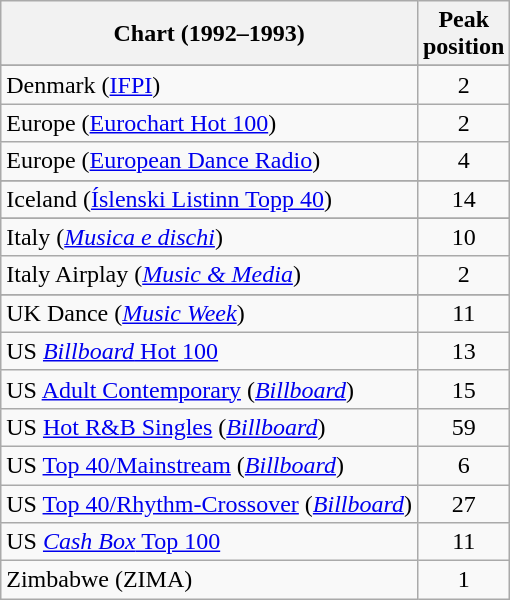<table class="wikitable sortable">
<tr>
<th>Chart (1992–1993)</th>
<th>Peak<br>position</th>
</tr>
<tr>
</tr>
<tr>
</tr>
<tr>
</tr>
<tr>
</tr>
<tr>
</tr>
<tr>
<td>Denmark (<a href='#'>IFPI</a>)</td>
<td style="text-align:center;">2</td>
</tr>
<tr>
<td>Europe (<a href='#'>Eurochart Hot 100</a>)</td>
<td style="text-align:center;">2</td>
</tr>
<tr>
<td>Europe (<a href='#'>European Dance Radio</a>)</td>
<td style="text-align:center;">4</td>
</tr>
<tr>
</tr>
<tr>
</tr>
<tr>
<td>Iceland (<a href='#'>Íslenski Listinn Topp 40</a>)</td>
<td style="text-align:center;">14</td>
</tr>
<tr>
</tr>
<tr>
<td>Italy (<em><a href='#'>Musica e dischi</a></em>)</td>
<td style="text-align:center;">10</td>
</tr>
<tr>
<td>Italy Airplay (<em><a href='#'>Music & Media</a></em>)</td>
<td style="text-align:center;">2</td>
</tr>
<tr>
</tr>
<tr>
</tr>
<tr>
</tr>
<tr>
</tr>
<tr>
</tr>
<tr>
</tr>
<tr>
</tr>
<tr>
<td>UK Dance (<em><a href='#'>Music Week</a></em>)</td>
<td style="text-align:center;">11</td>
</tr>
<tr>
<td>US <a href='#'><em>Billboard</em> Hot 100</a></td>
<td style="text-align:center;">13</td>
</tr>
<tr>
<td>US <a href='#'>Adult Contemporary</a> (<em><a href='#'>Billboard</a></em>)</td>
<td style="text-align:center;">15</td>
</tr>
<tr>
<td>US <a href='#'>Hot R&B Singles</a> (<em><a href='#'>Billboard</a></em>)</td>
<td style="text-align:center;">59</td>
</tr>
<tr>
<td>US <a href='#'>Top 40/Mainstream</a> (<em><a href='#'>Billboard</a></em>)</td>
<td style="text-align:center;">6</td>
</tr>
<tr>
<td>US <a href='#'>Top 40/Rhythm-Crossover</a> (<em><a href='#'>Billboard</a></em>)</td>
<td style="text-align:center;">27</td>
</tr>
<tr>
<td>US <a href='#'><em>Cash Box</em> Top 100</a></td>
<td style="text-align:center;">11</td>
</tr>
<tr>
<td>Zimbabwe (ZIMA)</td>
<td style="text-align:center;">1</td>
</tr>
</table>
